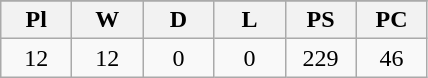<table class="wikitable" style="text-align:center">
<tr>
</tr>
<tr>
<th width=40px>Pl</th>
<th width=40px>W</th>
<th width=40px>D</th>
<th width=40px>L</th>
<th width=40px>PS</th>
<th width=40px>PC</th>
</tr>
<tr>
<td>12</td>
<td>12</td>
<td>0</td>
<td>0</td>
<td>229</td>
<td>46</td>
</tr>
</table>
